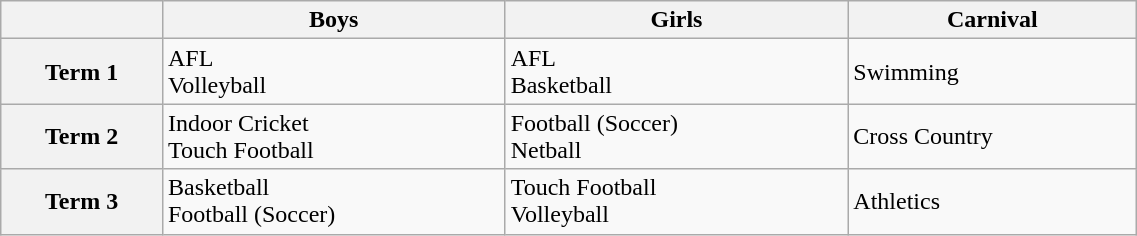<table class="wikitable" style="width:60%">
<tr>
<th></th>
<th>Boys</th>
<th>Girls</th>
<th>Carnival</th>
</tr>
<tr>
<th>Term 1</th>
<td>AFL<br>Volleyball</td>
<td>AFL<br>Basketball</td>
<td>Swimming</td>
</tr>
<tr>
<th>Term 2</th>
<td>Indoor Cricket<br>Touch Football</td>
<td>Football (Soccer)<br>Netball</td>
<td>Cross Country</td>
</tr>
<tr>
<th>Term 3</th>
<td>Basketball<br>Football (Soccer)</td>
<td>Touch Football<br>Volleyball</td>
<td>Athletics</td>
</tr>
</table>
